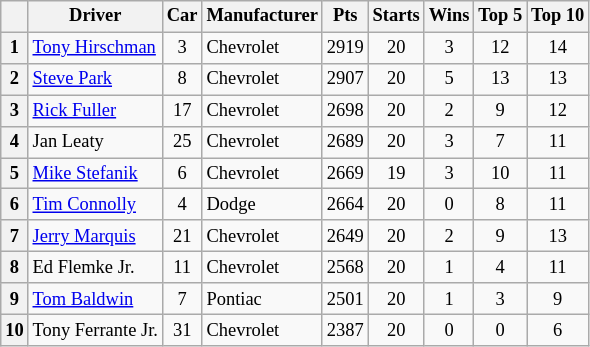<table class="wikitable" style="font-size:77%; text-align:center">
<tr valign="center">
<th valign="middle"></th>
<th valign="middle">Driver</th>
<th valign="middle">Car</th>
<th valign="middle">Manufacturer</th>
<th valign="middle">Pts</th>
<th valign="middle">Starts</th>
<th valign="middle">Wins</th>
<th valign="middle">Top 5</th>
<th valign="middle">Top 10</th>
</tr>
<tr>
<th>1</th>
<td align="left"><a href='#'>Tony Hirschman</a></td>
<td>3</td>
<td align="left">Chevrolet</td>
<td>2919</td>
<td>20</td>
<td>3</td>
<td>12</td>
<td>14</td>
</tr>
<tr>
<th>2</th>
<td align="left"><a href='#'>Steve Park</a></td>
<td>8</td>
<td align="left">Chevrolet</td>
<td>2907</td>
<td>20</td>
<td>5</td>
<td>13</td>
<td>13</td>
</tr>
<tr>
<th>3</th>
<td align="left"><a href='#'>Rick Fuller</a></td>
<td>17</td>
<td align="left">Chevrolet</td>
<td>2698</td>
<td>20</td>
<td>2</td>
<td>9</td>
<td>12</td>
</tr>
<tr>
<th>4</th>
<td align="left">Jan Leaty</td>
<td>25</td>
<td align="left">Chevrolet</td>
<td>2689</td>
<td>20</td>
<td>3</td>
<td>7</td>
<td>11</td>
</tr>
<tr>
<th>5</th>
<td align="left"><a href='#'>Mike Stefanik</a></td>
<td>6</td>
<td align="left">Chevrolet</td>
<td>2669</td>
<td>19</td>
<td>3</td>
<td>10</td>
<td>11</td>
</tr>
<tr>
<th>6</th>
<td align="left"><a href='#'>Tim Connolly</a></td>
<td>4</td>
<td align="left">Dodge</td>
<td>2664</td>
<td>20</td>
<td>0</td>
<td>8</td>
<td>11</td>
</tr>
<tr>
<th>7</th>
<td align="left"><a href='#'>Jerry Marquis</a></td>
<td>21</td>
<td align="left">Chevrolet</td>
<td>2649</td>
<td>20</td>
<td>2</td>
<td>9</td>
<td>13</td>
</tr>
<tr>
<th>8</th>
<td align="left">Ed Flemke Jr.</td>
<td>11</td>
<td align="left">Chevrolet</td>
<td>2568</td>
<td>20</td>
<td>1</td>
<td>4</td>
<td>11</td>
</tr>
<tr>
<th>9</th>
<td align="left"><a href='#'>Tom Baldwin</a></td>
<td>7</td>
<td align="left">Pontiac</td>
<td>2501</td>
<td>20</td>
<td>1</td>
<td>3</td>
<td>9</td>
</tr>
<tr>
<th>10</th>
<td align="left">Tony Ferrante Jr.</td>
<td>31</td>
<td align="left">Chevrolet</td>
<td>2387</td>
<td>20</td>
<td>0</td>
<td>0</td>
<td>6</td>
</tr>
</table>
